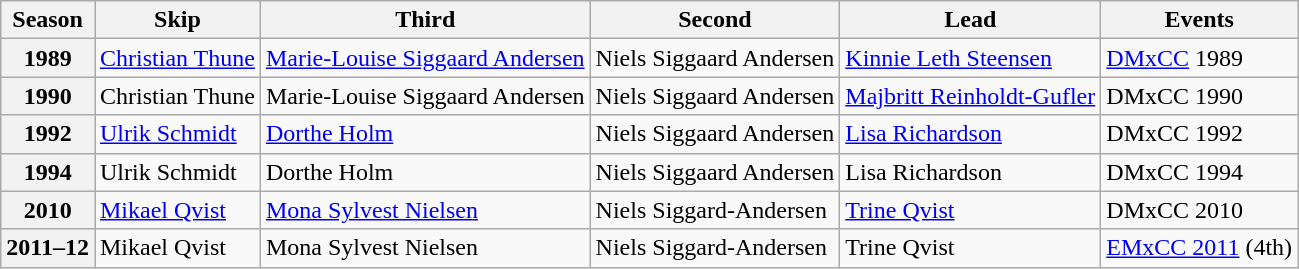<table class="wikitable">
<tr>
<th scope="col">Season</th>
<th scope="col">Skip</th>
<th scope="col">Third</th>
<th scope="col">Second</th>
<th scope="col">Lead</th>
<th scope="col">Events</th>
</tr>
<tr>
<th scope="row">1989</th>
<td><a href='#'>Christian Thune</a></td>
<td><a href='#'>Marie-Louise Siggaard Andersen</a></td>
<td>Niels Siggaard Andersen</td>
<td><a href='#'>Kinnie Leth Steensen</a></td>
<td><a href='#'>DMxCC</a> 1989 </td>
</tr>
<tr>
<th scope="row">1990</th>
<td>Christian Thune</td>
<td>Marie-Louise Siggaard Andersen</td>
<td>Niels Siggaard Andersen</td>
<td><a href='#'>Majbritt Reinholdt-Gufler</a></td>
<td>DMxCC 1990 </td>
</tr>
<tr>
<th scope="row">1992</th>
<td><a href='#'>Ulrik Schmidt</a></td>
<td><a href='#'>Dorthe Holm</a></td>
<td>Niels Siggaard Andersen</td>
<td><a href='#'>Lisa Richardson</a></td>
<td>DMxCC 1992 </td>
</tr>
<tr>
<th scope="row">1994</th>
<td>Ulrik Schmidt</td>
<td>Dorthe Holm</td>
<td>Niels Siggaard Andersen</td>
<td>Lisa Richardson</td>
<td>DMxCC 1994 </td>
</tr>
<tr>
<th scope="row">2010</th>
<td><a href='#'>Mikael Qvist</a></td>
<td><a href='#'>Mona Sylvest Nielsen</a></td>
<td>Niels Siggard-Andersen</td>
<td><a href='#'>Trine Qvist</a></td>
<td>DMxCC 2010 </td>
</tr>
<tr>
<th scope="row">2011–12</th>
<td>Mikael Qvist</td>
<td>Mona Sylvest Nielsen</td>
<td>Niels Siggard-Andersen</td>
<td>Trine Qvist</td>
<td><a href='#'>EMxCC 2011</a> (4th)</td>
</tr>
</table>
